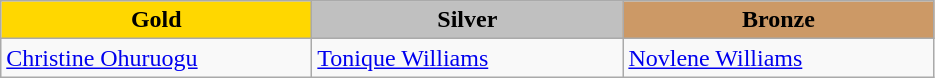<table class="wikitable" style="text-align:left">
<tr align="center">
<td width=200 bgcolor=gold><strong>Gold</strong></td>
<td width=200 bgcolor=silver><strong>Silver</strong></td>
<td width=200 bgcolor=CC9966><strong>Bronze</strong></td>
</tr>
<tr>
<td><a href='#'>Christine Ohuruogu</a><br><em></em></td>
<td><a href='#'>Tonique Williams</a><br><em></em></td>
<td><a href='#'>Novlene Williams</a><br><em></em></td>
</tr>
</table>
